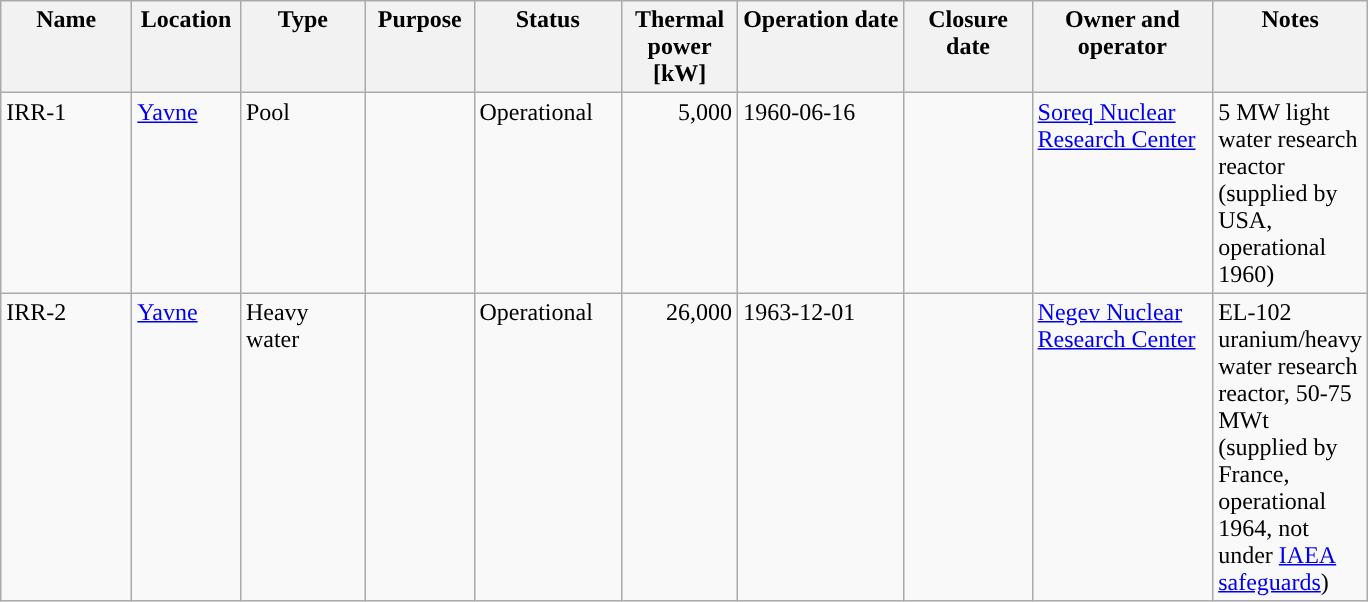<table class="wikitable" >
<tr valign="top">
<th width="80">Name</th>
<th width="65">Location</th>
<th width="76">Type</th>
<th width="65">Purpose</th>
<th width="91">Status</th>
<th width="70“">Thermal power [kW]</th>
<th width=„67“>Operation date</th>
<th width="78“">Closure date</th>
<th width="113“">Owner and operator</th>
<th width="65">Notes</th>
</tr>
<tr valign="top">
<td>IRR-1</td>
<td><a href='#'>Yavne</a></td>
<td>Pool</td>
<td></td>
<td>Operational</td>
<td align="right">5,000</td>
<td>1960-06-16</td>
<td></td>
<td><a href='#'>Soreq Nuclear Research Center</a></td>
<td>5 MW light water research reactor (supplied by USA, operational 1960)</td>
</tr>
<tr valign="top">
<td>IRR-2</td>
<td><a href='#'>Yavne</a></td>
<td>Heavy water</td>
<td></td>
<td>Operational</td>
<td align="right">26,000</td>
<td>1963-12-01</td>
<td></td>
<td><a href='#'>Negev Nuclear Research Center</a></td>
<td>EL-102 uranium/heavy water research reactor, 50-75 MWt (supplied by France, operational 1964, not under <a href='#'>IAEA safeguards</a>)</td>
</tr>
</table>
